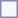<table style="border:1px solid #8888aa; background-color:#f7f8ff; padding:5px; font-size:95%; margin: 0px 12px 12px 0px;">
</table>
